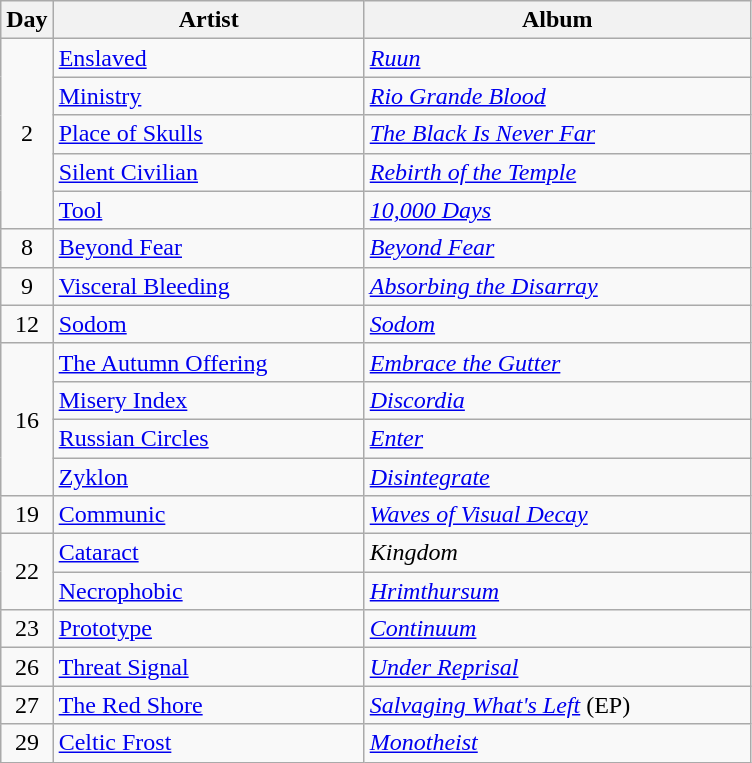<table class="wikitable" border="1">
<tr>
<th>Day</th>
<th width="200">Artist</th>
<th width="250">Album</th>
</tr>
<tr>
<td align="center" rowspan="5">2</td>
<td><a href='#'>Enslaved</a></td>
<td><em><a href='#'>Ruun</a></em></td>
</tr>
<tr>
<td><a href='#'>Ministry</a></td>
<td><em><a href='#'>Rio Grande Blood</a></em></td>
</tr>
<tr>
<td><a href='#'>Place of Skulls</a></td>
<td><em><a href='#'>The Black Is Never Far</a></em></td>
</tr>
<tr>
<td><a href='#'>Silent Civilian</a></td>
<td><em><a href='#'>Rebirth of the Temple</a></em></td>
</tr>
<tr>
<td><a href='#'>Tool</a></td>
<td><em><a href='#'>10,000 Days</a></em></td>
</tr>
<tr>
<td align="center" rowspan="1">8</td>
<td><a href='#'>Beyond Fear</a></td>
<td><em><a href='#'>Beyond Fear</a></em></td>
</tr>
<tr>
<td align="center" rowspan="1">9</td>
<td><a href='#'>Visceral Bleeding</a></td>
<td><em><a href='#'>Absorbing the Disarray</a></em></td>
</tr>
<tr>
<td align="center" rowspan="1">12</td>
<td><a href='#'>Sodom</a></td>
<td><em><a href='#'>Sodom</a></em></td>
</tr>
<tr>
<td align="center" rowspan="4">16</td>
<td><a href='#'>The Autumn Offering</a></td>
<td><em><a href='#'>Embrace the Gutter</a></em></td>
</tr>
<tr>
<td><a href='#'>Misery Index</a></td>
<td><em><a href='#'>Discordia</a></em></td>
</tr>
<tr>
<td><a href='#'>Russian Circles</a></td>
<td><em><a href='#'>Enter</a></em></td>
</tr>
<tr>
<td><a href='#'>Zyklon</a></td>
<td><em><a href='#'>Disintegrate</a></em></td>
</tr>
<tr>
<td align="center" rowspan="1">19</td>
<td><a href='#'>Communic</a></td>
<td><em><a href='#'>Waves of Visual Decay</a></em></td>
</tr>
<tr>
<td align="center" rowspan="2">22</td>
<td><a href='#'>Cataract</a></td>
<td><em>Kingdom</em></td>
</tr>
<tr>
<td><a href='#'>Necrophobic</a></td>
<td><em><a href='#'>Hrimthursum</a></em></td>
</tr>
<tr>
<td align="center" rowspan="1">23</td>
<td><a href='#'>Prototype</a></td>
<td><em><a href='#'>Continuum</a></em></td>
</tr>
<tr>
<td align="center" rowspan="1">26</td>
<td><a href='#'>Threat Signal</a></td>
<td><em><a href='#'>Under Reprisal</a></em></td>
</tr>
<tr>
<td align="center" rowspan="1">27</td>
<td><a href='#'>The Red Shore</a></td>
<td><em><a href='#'>Salvaging What's Left</a></em> (EP)</td>
</tr>
<tr>
<td align="center" rowspan="1">29</td>
<td><a href='#'>Celtic Frost</a></td>
<td><em><a href='#'>Monotheist</a></em></td>
</tr>
</table>
